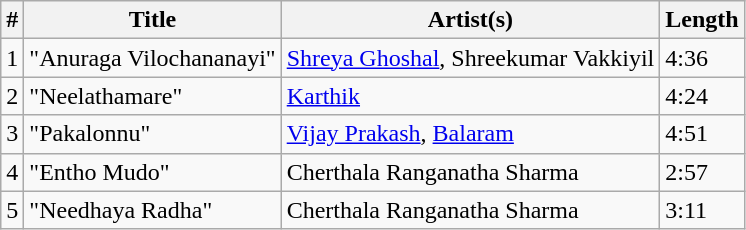<table class="wikitable">
<tr>
<th><strong>#</strong></th>
<th><strong>Title</strong></th>
<th><strong>Artist(s)</strong></th>
<th><strong>Length</strong></th>
</tr>
<tr>
<td>1</td>
<td>"Anuraga Vilochananayi"</td>
<td><a href='#'>Shreya Ghoshal</a>, Shreekumar Vakkiyil</td>
<td>4:36</td>
</tr>
<tr>
<td>2</td>
<td>"Neelathamare"</td>
<td><a href='#'>Karthik</a></td>
<td>4:24</td>
</tr>
<tr>
<td>3</td>
<td>"Pakalonnu"</td>
<td><a href='#'>Vijay Prakash</a>, <a href='#'>Balaram</a></td>
<td>4:51</td>
</tr>
<tr>
<td>4</td>
<td>"Entho Mudo"</td>
<td>Cherthala Ranganatha Sharma</td>
<td>2:57</td>
</tr>
<tr>
<td>5</td>
<td>"Needhaya Radha"</td>
<td>Cherthala Ranganatha Sharma</td>
<td>3:11</td>
</tr>
</table>
